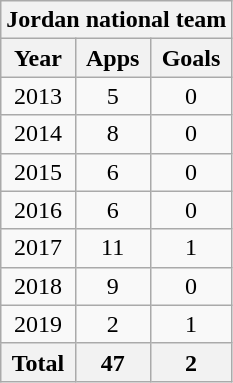<table class="wikitable" style="text-align:center">
<tr>
<th colspan=3>Jordan national team</th>
</tr>
<tr>
<th>Year</th>
<th>Apps</th>
<th>Goals</th>
</tr>
<tr>
<td>2013</td>
<td>5</td>
<td>0</td>
</tr>
<tr>
<td>2014</td>
<td>8</td>
<td>0</td>
</tr>
<tr>
<td>2015</td>
<td>6</td>
<td>0</td>
</tr>
<tr>
<td>2016</td>
<td>6</td>
<td>0</td>
</tr>
<tr>
<td>2017</td>
<td>11</td>
<td>1</td>
</tr>
<tr>
<td>2018</td>
<td>9</td>
<td>0</td>
</tr>
<tr>
<td>2019</td>
<td>2</td>
<td>1</td>
</tr>
<tr>
<th>Total</th>
<th>47</th>
<th>2</th>
</tr>
</table>
